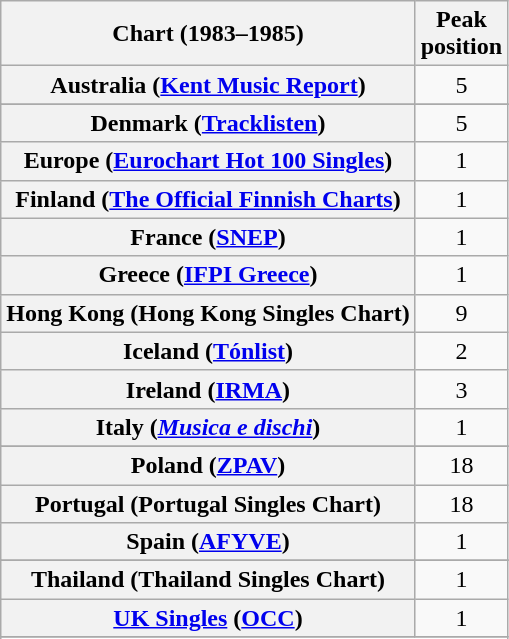<table class="wikitable plainrowheaders sortable">
<tr>
<th>Chart (1983–1985)</th>
<th>Peak<br>position</th>
</tr>
<tr>
<th scope="row">Australia (<a href='#'>Kent Music Report</a>)</th>
<td style="text-align:center;">5</td>
</tr>
<tr>
</tr>
<tr>
</tr>
<tr>
</tr>
<tr>
<th scope="row">Denmark (<a href='#'>Tracklisten</a>)</th>
<td style="text-align:center;">5</td>
</tr>
<tr>
<th scope="row">Europe (<a href='#'>Eurochart Hot 100 Singles</a>)</th>
<td style="text-align:center;">1</td>
</tr>
<tr>
<th scope="row">Finland (<a href='#'>The Official Finnish Charts</a>)</th>
<td style="text-align:center;">1</td>
</tr>
<tr>
<th scope="row">France (<a href='#'>SNEP</a>)</th>
<td style="text-align:center;">1</td>
</tr>
<tr>
<th scope="row">Greece (<a href='#'>IFPI Greece</a>)</th>
<td style="text-align:center;">1</td>
</tr>
<tr>
<th scope="row">Hong Kong (Hong Kong Singles Chart)</th>
<td style="text-align:center;">9</td>
</tr>
<tr>
<th scope="row">Iceland (<a href='#'>Tónlist</a>)</th>
<td style="text-align:center;">2</td>
</tr>
<tr>
<th scope="row">Ireland (<a href='#'>IRMA</a>)</th>
<td style="text-align:center;">3</td>
</tr>
<tr>
<th scope="row">Italy (<em><a href='#'>Musica e dischi</a></em>)</th>
<td style="text-align:center;">1</td>
</tr>
<tr>
</tr>
<tr>
</tr>
<tr>
</tr>
<tr>
</tr>
<tr>
<th scope="row">Poland (<a href='#'>ZPAV</a>)</th>
<td style="text-align:center;">18</td>
</tr>
<tr>
<th scope="row">Portugal (Portugal Singles Chart)</th>
<td style="text-align:center;">18</td>
</tr>
<tr>
<th scope="row">Spain (<a href='#'>AFYVE</a>)</th>
<td style="text-align:center;">1</td>
</tr>
<tr>
</tr>
<tr>
</tr>
<tr>
<th scope="row">Thailand (Thailand Singles Chart)</th>
<td style="text-align:center;">1</td>
</tr>
<tr>
<th scope="row"><a href='#'>UK Singles</a> (<a href='#'>OCC</a>)</th>
<td style="text-align:center;">1</td>
</tr>
<tr>
</tr>
<tr>
</tr>
<tr>
</tr>
</table>
